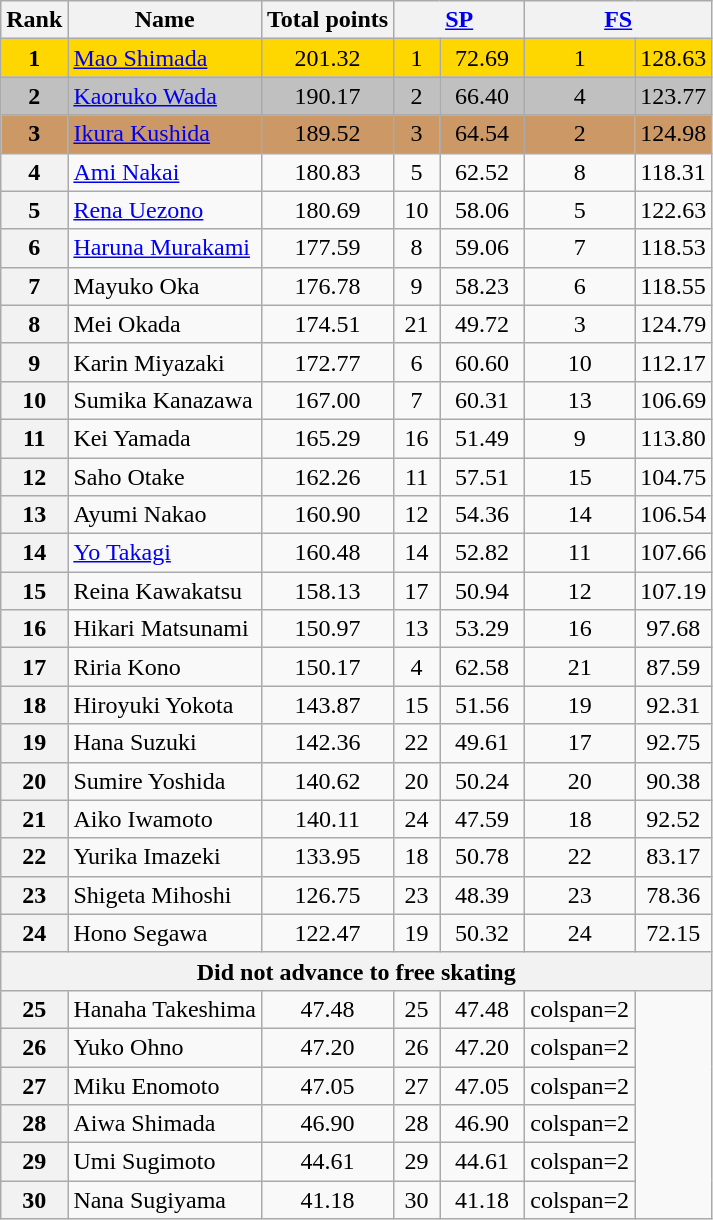<table class="wikitable sortable">
<tr>
<th>Rank</th>
<th>Name</th>
<th>Total points</th>
<th colspan="2" width="80px"><a href='#'>SP</a></th>
<th colspan="2" width="80px"><a href='#'>FS</a></th>
</tr>
<tr bgcolor="gold">
<td align="center"><strong>1</strong></td>
<td><a href='#'>Mao Shimada</a></td>
<td align="center">201.32</td>
<td align="center">1</td>
<td align="center">72.69</td>
<td align="center">1</td>
<td align="center">128.63</td>
</tr>
<tr bgcolor="silver">
<td align="center"><strong>2</strong></td>
<td><a href='#'>Kaoruko Wada</a></td>
<td align="center">190.17</td>
<td align="center">2</td>
<td align="center">66.40</td>
<td align="center">4</td>
<td align="center">123.77</td>
</tr>
<tr bgcolor="cc9966">
<td align="center"><strong>3</strong></td>
<td><a href='#'>Ikura Kushida</a></td>
<td align="center">189.52</td>
<td align="center">3</td>
<td align="center">64.54</td>
<td align="center">2</td>
<td align="center">124.98</td>
</tr>
<tr>
<th>4</th>
<td><a href='#'>Ami Nakai</a></td>
<td align="center">180.83</td>
<td align="center">5</td>
<td align="center">62.52</td>
<td align="center">8</td>
<td align="center">118.31</td>
</tr>
<tr>
<th>5</th>
<td><a href='#'>Rena Uezono</a></td>
<td align="center">180.69</td>
<td align="center">10</td>
<td align="center">58.06</td>
<td align="center">5</td>
<td align="center">122.63</td>
</tr>
<tr>
<th>6</th>
<td><a href='#'>Haruna Murakami</a></td>
<td align="center">177.59</td>
<td align="center">8</td>
<td align="center">59.06</td>
<td align="center">7</td>
<td align="center">118.53</td>
</tr>
<tr>
<th>7</th>
<td>Mayuko Oka</td>
<td align="center">176.78</td>
<td align="center">9</td>
<td align="center">58.23</td>
<td align="center">6</td>
<td align="center">118.55</td>
</tr>
<tr>
<th>8</th>
<td>Mei Okada</td>
<td align="center">174.51</td>
<td align="center">21</td>
<td align="center">49.72</td>
<td align="center">3</td>
<td align="center">124.79</td>
</tr>
<tr>
<th>9</th>
<td>Karin Miyazaki</td>
<td align="center">172.77</td>
<td align="center">6</td>
<td align="center">60.60</td>
<td align="center">10</td>
<td align="center">112.17</td>
</tr>
<tr>
<th>10</th>
<td>Sumika Kanazawa</td>
<td align="center">167.00</td>
<td align="center">7</td>
<td align="center">60.31</td>
<td align="center">13</td>
<td align="center">106.69</td>
</tr>
<tr>
<th>11</th>
<td>Kei Yamada</td>
<td align="center">165.29</td>
<td align="center">16</td>
<td align="center">51.49</td>
<td align="center">9</td>
<td align="center">113.80</td>
</tr>
<tr>
<th>12</th>
<td>Saho Otake</td>
<td align="center">162.26</td>
<td align="center">11</td>
<td align="center">57.51</td>
<td align="center">15</td>
<td align="center">104.75</td>
</tr>
<tr>
<th>13</th>
<td>Ayumi Nakao</td>
<td align="center">160.90</td>
<td align="center">12</td>
<td align="center">54.36</td>
<td align="center">14</td>
<td align="center">106.54</td>
</tr>
<tr>
<th>14</th>
<td><a href='#'>Yo Takagi</a></td>
<td align="center">160.48</td>
<td align="center">14</td>
<td align="center">52.82</td>
<td align="center">11</td>
<td align="center">107.66</td>
</tr>
<tr>
<th>15</th>
<td>Reina Kawakatsu</td>
<td align="center">158.13</td>
<td align="center">17</td>
<td align="center">50.94</td>
<td align="center">12</td>
<td align="center">107.19</td>
</tr>
<tr>
<th>16</th>
<td>Hikari Matsunami</td>
<td align="center">150.97</td>
<td align="center">13</td>
<td align="center">53.29</td>
<td align="center">16</td>
<td align="center">97.68</td>
</tr>
<tr>
<th>17</th>
<td>Riria Kono</td>
<td align="center">150.17</td>
<td align="center">4</td>
<td align="center">62.58</td>
<td align="center">21</td>
<td align="center">87.59</td>
</tr>
<tr>
<th>18</th>
<td>Hiroyuki Yokota</td>
<td align="center">143.87</td>
<td align="center">15</td>
<td align="center">51.56</td>
<td align="center">19</td>
<td align="center">92.31</td>
</tr>
<tr>
<th>19</th>
<td>Hana Suzuki</td>
<td align="center">142.36</td>
<td align="center">22</td>
<td align="center">49.61</td>
<td align="center">17</td>
<td align="center">92.75</td>
</tr>
<tr>
<th>20</th>
<td>Sumire Yoshida</td>
<td align="center">140.62</td>
<td align="center">20</td>
<td align="center">50.24</td>
<td align="center">20</td>
<td align="center">90.38</td>
</tr>
<tr>
<th>21</th>
<td>Aiko Iwamoto</td>
<td align="center">140.11</td>
<td align="center">24</td>
<td align="center">47.59</td>
<td align="center">18</td>
<td align="center">92.52</td>
</tr>
<tr>
<th>22</th>
<td>Yurika Imazeki</td>
<td align="center">133.95</td>
<td align="center">18</td>
<td align="center">50.78</td>
<td align="center">22</td>
<td align="center">83.17</td>
</tr>
<tr>
<th>23</th>
<td>Shigeta Mihoshi</td>
<td align="center">126.75</td>
<td align="center">23</td>
<td align="center">48.39</td>
<td align="center">23</td>
<td align="center">78.36</td>
</tr>
<tr>
<th>24</th>
<td>Hono Segawa</td>
<td align="center">122.47</td>
<td align="center">19</td>
<td align="center">50.32</td>
<td align="center">24</td>
<td align="center">72.15</td>
</tr>
<tr>
<th colspan=8>Did not advance to free skating</th>
</tr>
<tr>
<th>25</th>
<td>Hanaha Takeshima</td>
<td align="center">47.48</td>
<td align="center">25</td>
<td align="center">47.48</td>
<td>colspan=2 </td>
</tr>
<tr>
<th>26</th>
<td>Yuko Ohno</td>
<td align="center">47.20</td>
<td align="center">26</td>
<td align="center">47.20</td>
<td>colspan=2 </td>
</tr>
<tr>
<th>27</th>
<td>Miku Enomoto</td>
<td align="center">47.05</td>
<td align="center">27</td>
<td align="center">47.05</td>
<td>colspan=2 </td>
</tr>
<tr>
<th>28</th>
<td>Aiwa Shimada</td>
<td align="center">46.90</td>
<td align="center">28</td>
<td align="center">46.90</td>
<td>colspan=2 </td>
</tr>
<tr>
<th>29</th>
<td>Umi Sugimoto</td>
<td align="center">44.61</td>
<td align="center">29</td>
<td align="center">44.61</td>
<td>colspan=2 </td>
</tr>
<tr>
<th>30</th>
<td>Nana Sugiyama</td>
<td align="center">41.18</td>
<td align="center">30</td>
<td align="center">41.18</td>
<td>colspan=2 </td>
</tr>
</table>
